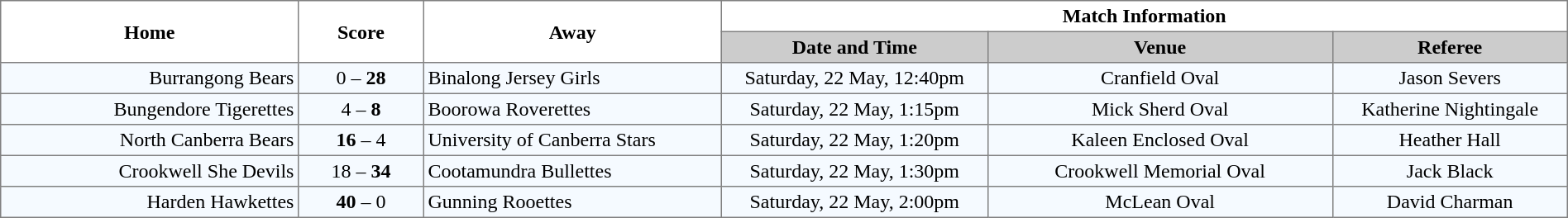<table border="1" cellpadding="3" cellspacing="0" width="100%" style="border-collapse:collapse;  text-align:center;">
<tr>
<th rowspan="2" width="19%">Home</th>
<th rowspan="2" width="8%">Score</th>
<th rowspan="2" width="19%">Away</th>
<th colspan="3">Match Information</th>
</tr>
<tr bgcolor="#CCCCCC">
<th width="17%">Date and Time</th>
<th width="22%">Venue</th>
<th width="50%">Referee</th>
</tr>
<tr style="text-align:center; background:#f5faff;">
<td align="right">Burrangong Bears </td>
<td>0 – <strong>28</strong></td>
<td align="left"> Binalong Jersey Girls</td>
<td>Saturday, 22 May, 12:40pm</td>
<td>Cranfield Oval</td>
<td>Jason Severs</td>
</tr>
<tr style="text-align:center; background:#f5faff;">
<td align="right">Bungendore Tigerettes </td>
<td>4 – <strong>8</strong></td>
<td align="left"> Boorowa Roverettes</td>
<td>Saturday, 22 May, 1:15pm</td>
<td>Mick Sherd Oval</td>
<td>Katherine Nightingale</td>
</tr>
<tr style="text-align:center; background:#f5faff;">
<td align="right">North Canberra Bears </td>
<td><strong>16</strong> – 4</td>
<td align="left"> University of Canberra Stars</td>
<td>Saturday, 22 May, 1:20pm</td>
<td>Kaleen Enclosed Oval</td>
<td>Heather Hall</td>
</tr>
<tr style="text-align:center; background:#f5faff;">
<td align="right">Crookwell She Devils </td>
<td>18 – <strong>34</strong></td>
<td align="left"> Cootamundra Bullettes</td>
<td>Saturday, 22 May, 1:30pm</td>
<td>Crookwell Memorial Oval</td>
<td>Jack Black</td>
</tr>
<tr style="text-align:center; background:#f5faff;">
<td align="right">Harden Hawkettes </td>
<td><strong>40</strong> – 0</td>
<td align="left"> Gunning Rooettes</td>
<td>Saturday, 22 May, 2:00pm</td>
<td>McLean Oval</td>
<td>David Charman</td>
</tr>
</table>
